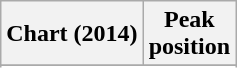<table class="wikitable sortable">
<tr>
<th align="left">Chart (2014)</th>
<th align="center">Peak<br>position</th>
</tr>
<tr>
</tr>
<tr>
</tr>
<tr>
</tr>
<tr>
</tr>
<tr>
</tr>
</table>
